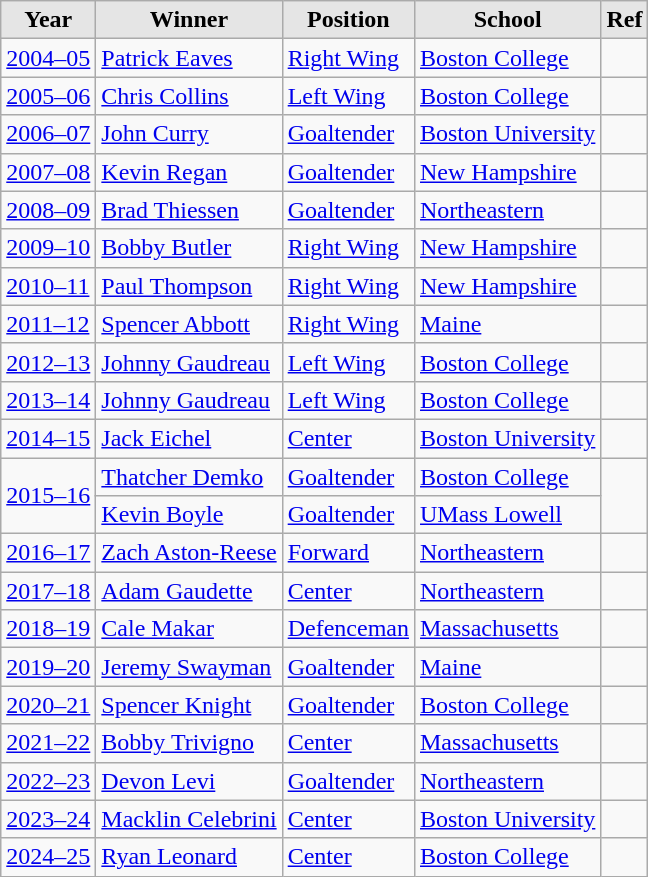<table class="wikitable sortable">
<tr>
<th style="background:#e5e5e5;">Year</th>
<th style="background:#e5e5e5;">Winner</th>
<th style="background:#e5e5e5;">Position</th>
<th style="background:#e5e5e5;">School</th>
<th style="background:#e5e5e5;">Ref</th>
</tr>
<tr>
<td><a href='#'>2004–05</a></td>
<td><a href='#'>Patrick Eaves</a></td>
<td><a href='#'>Right Wing</a></td>
<td><a href='#'>Boston College</a></td>
<td></td>
</tr>
<tr>
<td><a href='#'>2005–06</a></td>
<td><a href='#'>Chris Collins</a></td>
<td><a href='#'>Left Wing</a></td>
<td><a href='#'>Boston College</a></td>
<td></td>
</tr>
<tr>
<td><a href='#'>2006–07</a></td>
<td><a href='#'>John Curry</a></td>
<td><a href='#'>Goaltender</a></td>
<td><a href='#'>Boston University</a></td>
<td></td>
</tr>
<tr>
<td><a href='#'>2007–08</a></td>
<td><a href='#'>Kevin Regan</a></td>
<td><a href='#'>Goaltender</a></td>
<td><a href='#'>New Hampshire</a></td>
<td></td>
</tr>
<tr>
<td><a href='#'>2008–09</a></td>
<td><a href='#'>Brad Thiessen</a></td>
<td><a href='#'>Goaltender</a></td>
<td><a href='#'>Northeastern</a></td>
<td></td>
</tr>
<tr>
<td><a href='#'>2009–10</a></td>
<td><a href='#'>Bobby Butler</a></td>
<td><a href='#'>Right Wing</a></td>
<td><a href='#'>New Hampshire</a></td>
<td></td>
</tr>
<tr>
<td><a href='#'>2010–11</a></td>
<td><a href='#'>Paul Thompson</a></td>
<td><a href='#'>Right Wing</a></td>
<td><a href='#'>New Hampshire</a></td>
<td></td>
</tr>
<tr>
<td><a href='#'>2011–12</a></td>
<td><a href='#'>Spencer Abbott</a></td>
<td><a href='#'>Right Wing</a></td>
<td><a href='#'>Maine</a></td>
<td></td>
</tr>
<tr>
<td><a href='#'>2012–13</a></td>
<td><a href='#'>Johnny Gaudreau</a></td>
<td><a href='#'>Left Wing</a></td>
<td><a href='#'>Boston College</a></td>
<td></td>
</tr>
<tr>
<td><a href='#'>2013–14</a></td>
<td><a href='#'>Johnny Gaudreau</a></td>
<td><a href='#'>Left Wing</a></td>
<td><a href='#'>Boston College</a></td>
<td></td>
</tr>
<tr>
<td><a href='#'>2014–15</a></td>
<td><a href='#'>Jack Eichel</a></td>
<td><a href='#'>Center</a></td>
<td><a href='#'>Boston University</a></td>
<td></td>
</tr>
<tr>
<td rowspan=2><a href='#'>2015–16</a></td>
<td><a href='#'>Thatcher Demko</a></td>
<td><a href='#'>Goaltender</a></td>
<td><a href='#'>Boston College</a></td>
<td rowspan=2></td>
</tr>
<tr>
<td><a href='#'>Kevin Boyle</a></td>
<td><a href='#'>Goaltender</a></td>
<td><a href='#'>UMass Lowell</a></td>
</tr>
<tr>
<td><a href='#'>2016–17</a></td>
<td><a href='#'>Zach Aston-Reese</a></td>
<td><a href='#'>Forward</a></td>
<td><a href='#'>Northeastern</a></td>
<td></td>
</tr>
<tr>
<td><a href='#'>2017–18</a></td>
<td><a href='#'>Adam Gaudette</a></td>
<td><a href='#'>Center</a></td>
<td><a href='#'>Northeastern</a></td>
<td></td>
</tr>
<tr>
<td><a href='#'>2018–19</a></td>
<td><a href='#'>Cale Makar</a></td>
<td><a href='#'>Defenceman</a></td>
<td><a href='#'>Massachusetts</a></td>
<td></td>
</tr>
<tr>
<td><a href='#'>2019–20</a></td>
<td><a href='#'>Jeremy Swayman</a></td>
<td><a href='#'>Goaltender</a></td>
<td><a href='#'>Maine</a></td>
<td></td>
</tr>
<tr>
<td><a href='#'>2020–21</a></td>
<td><a href='#'>Spencer Knight</a></td>
<td><a href='#'>Goaltender</a></td>
<td><a href='#'>Boston College</a></td>
<td></td>
</tr>
<tr>
<td><a href='#'>2021–22</a></td>
<td><a href='#'>Bobby Trivigno</a></td>
<td><a href='#'>Center</a></td>
<td><a href='#'>Massachusetts</a></td>
<td></td>
</tr>
<tr>
<td><a href='#'>2022–23</a></td>
<td><a href='#'>Devon Levi</a></td>
<td><a href='#'>Goaltender</a></td>
<td><a href='#'>Northeastern</a></td>
<td></td>
</tr>
<tr>
<td><a href='#'>2023–24</a></td>
<td><a href='#'>Macklin Celebrini</a></td>
<td><a href='#'>Center</a></td>
<td><a href='#'>Boston University</a></td>
<td></td>
</tr>
<tr>
<td><a href='#'>2024–25</a></td>
<td><a href='#'>Ryan Leonard</a></td>
<td><a href='#'>Center</a></td>
<td><a href='#'>Boston College</a></td>
<td></td>
</tr>
</table>
